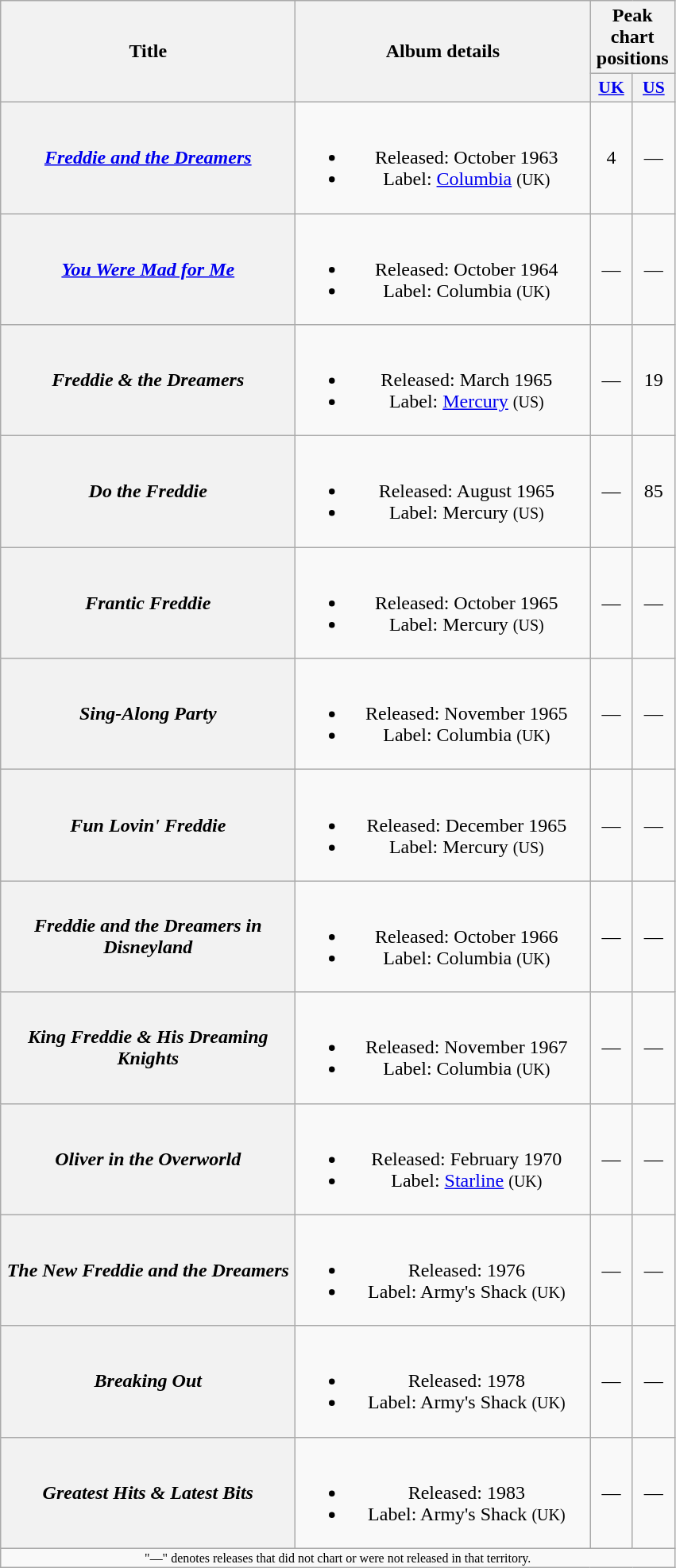<table class="wikitable plainrowheaders" style="text-align:center;">
<tr>
<th rowspan="2" scope="col" style="width:15em;">Title</th>
<th rowspan="2" scope="col" style="width:15em;">Album details</th>
<th colspan="2">Peak chart positions</th>
</tr>
<tr>
<th scope="col" style="width:2em;font-size:90%;"><a href='#'>UK</a><br></th>
<th scope="col" style="width:2em;font-size:90%;"><a href='#'>US</a><br></th>
</tr>
<tr>
<th scope="row"><em><a href='#'>Freddie and the Dreamers</a></em></th>
<td><br><ul><li>Released: October 1963</li><li>Label: <a href='#'>Columbia</a> <small>(UK)</small></li></ul></td>
<td>4</td>
<td>—</td>
</tr>
<tr>
<th scope="row"><em><a href='#'>You Were Mad for Me</a></em></th>
<td><br><ul><li>Released: October 1964</li><li>Label: Columbia <small>(UK)</small></li></ul></td>
<td>—</td>
<td>—</td>
</tr>
<tr>
<th scope="row"><em>Freddie & the Dreamers</em></th>
<td><br><ul><li>Released: March 1965</li><li>Label: <a href='#'>Mercury</a> <small>(US)</small></li></ul></td>
<td>—</td>
<td>19</td>
</tr>
<tr>
<th scope="row"><em>Do the Freddie</em></th>
<td><br><ul><li>Released: August 1965</li><li>Label: Mercury <small>(US)</small></li></ul></td>
<td>—</td>
<td>85</td>
</tr>
<tr>
<th scope="row"><em>Frantic Freddie</em></th>
<td><br><ul><li>Released: October 1965</li><li>Label: Mercury <small>(US)</small></li></ul></td>
<td>—</td>
<td>—</td>
</tr>
<tr>
<th scope="row"><em>Sing-Along Party</em></th>
<td><br><ul><li>Released: November 1965</li><li>Label: Columbia <small>(UK)</small></li></ul></td>
<td>—</td>
<td>—</td>
</tr>
<tr>
<th scope="row"><em>Fun Lovin' Freddie</em></th>
<td><br><ul><li>Released: December 1965</li><li>Label: Mercury <small>(US)</small></li></ul></td>
<td>—</td>
<td>—</td>
</tr>
<tr>
<th scope="row"><em>Freddie and the Dreamers in Disneyland</em></th>
<td><br><ul><li>Released: October 1966</li><li>Label: Columbia <small>(UK)</small></li></ul></td>
<td>—</td>
<td>—</td>
</tr>
<tr>
<th scope="row"><em>King Freddie & His Dreaming Knights</em></th>
<td><br><ul><li>Released: November 1967</li><li>Label: Columbia <small>(UK)</small></li></ul></td>
<td>—</td>
<td>—</td>
</tr>
<tr>
<th scope="row"><em>Oliver in the Overworld</em></th>
<td><br><ul><li>Released: February 1970</li><li>Label: <a href='#'>Starline</a> <small>(UK)</small></li></ul></td>
<td>—</td>
<td>—</td>
</tr>
<tr>
<th scope="row"><em>The New Freddie and the Dreamers</em></th>
<td><br><ul><li>Released: 1976</li><li>Label: Army's Shack <small>(UK)</small></li></ul></td>
<td>—</td>
<td>—</td>
</tr>
<tr>
<th scope="row"><em>Breaking Out</em></th>
<td><br><ul><li>Released: 1978</li><li>Label: Army's Shack <small>(UK)</small></li></ul></td>
<td>—</td>
<td>—</td>
</tr>
<tr>
<th scope="row"><em>Greatest Hits & Latest Bits</em></th>
<td><br><ul><li>Released: 1983</li><li>Label: Army's Shack <small>(UK)</small></li></ul></td>
<td>—</td>
<td>—</td>
</tr>
<tr>
<td colspan="4" style="font-size:8pt">"—" denotes releases that did not chart or were not released in that territory.</td>
</tr>
</table>
